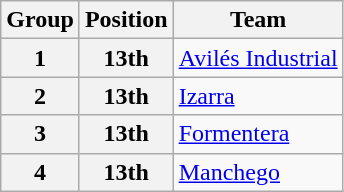<table class="wikitable">
<tr>
<th>Group</th>
<th>Position</th>
<th>Team</th>
</tr>
<tr>
<th>1</th>
<th>13th</th>
<td><a href='#'>Avilés Industrial</a></td>
</tr>
<tr>
<th>2</th>
<th>13th</th>
<td><a href='#'>Izarra</a></td>
</tr>
<tr>
<th>3</th>
<th>13th</th>
<td><a href='#'>Formentera</a></td>
</tr>
<tr>
<th>4</th>
<th>13th</th>
<td><a href='#'>Manchego</a></td>
</tr>
</table>
